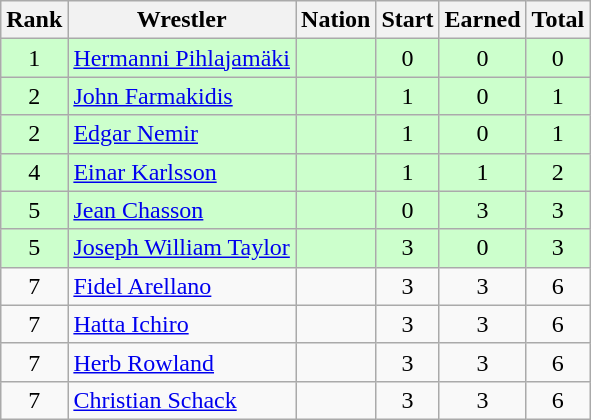<table class="wikitable sortable" style="text-align:center;">
<tr>
<th>Rank</th>
<th>Wrestler</th>
<th>Nation</th>
<th>Start</th>
<th>Earned</th>
<th>Total</th>
</tr>
<tr style="background:#cfc;">
<td>1</td>
<td align=left><a href='#'>Hermanni Pihlajamäki</a></td>
<td align=left></td>
<td>0</td>
<td>0</td>
<td>0</td>
</tr>
<tr style="background:#cfc;">
<td>2</td>
<td align=left><a href='#'>John Farmakidis</a></td>
<td align=left></td>
<td>1</td>
<td>0</td>
<td>1</td>
</tr>
<tr style="background:#cfc;">
<td>2</td>
<td align=left><a href='#'>Edgar Nemir</a></td>
<td align=left></td>
<td>1</td>
<td>0</td>
<td>1</td>
</tr>
<tr style="background:#cfc;">
<td>4</td>
<td align=left><a href='#'>Einar Karlsson</a></td>
<td align=left></td>
<td>1</td>
<td>1</td>
<td>2</td>
</tr>
<tr style="background:#cfc;">
<td>5</td>
<td align=left><a href='#'>Jean Chasson</a></td>
<td align=left></td>
<td>0</td>
<td>3</td>
<td>3</td>
</tr>
<tr style="background:#cfc;">
<td>5</td>
<td align=left><a href='#'>Joseph William Taylor</a></td>
<td align=left></td>
<td>3</td>
<td>0</td>
<td>3</td>
</tr>
<tr>
<td>7</td>
<td align=left><a href='#'>Fidel Arellano</a></td>
<td align=left></td>
<td>3</td>
<td>3</td>
<td>6</td>
</tr>
<tr>
<td>7</td>
<td align=left><a href='#'>Hatta Ichiro</a></td>
<td align=left></td>
<td>3</td>
<td>3</td>
<td>6</td>
</tr>
<tr>
<td>7</td>
<td align=left><a href='#'>Herb Rowland</a></td>
<td align=left></td>
<td>3</td>
<td>3</td>
<td>6</td>
</tr>
<tr>
<td>7</td>
<td align=left><a href='#'>Christian Schack</a></td>
<td align=left></td>
<td>3</td>
<td>3</td>
<td>6</td>
</tr>
</table>
